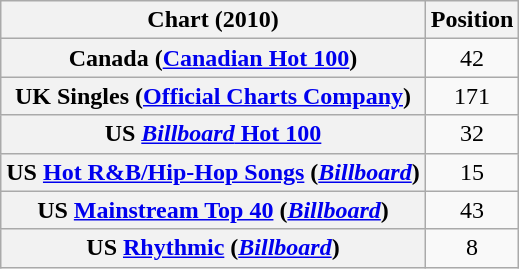<table class="wikitable sortable plainrowheaders">
<tr>
<th>Chart (2010)</th>
<th>Position</th>
</tr>
<tr>
<th scope="row">Canada (<a href='#'>Canadian Hot 100</a>)</th>
<td style="text-align:center;">42</td>
</tr>
<tr>
<th scope="row">UK Singles (<a href='#'>Official Charts Company</a>)</th>
<td style="text-align:center;">171</td>
</tr>
<tr>
<th scope="row">US <a href='#'><em>Billboard</em> Hot 100</a></th>
<td style="text-align:center;">32</td>
</tr>
<tr>
<th scope="row">US <a href='#'>Hot R&B/Hip-Hop Songs</a> (<em><a href='#'>Billboard</a></em>)</th>
<td style="text-align:center;">15</td>
</tr>
<tr>
<th scope="row">US <a href='#'>Mainstream Top 40</a> (<em><a href='#'>Billboard</a></em>)</th>
<td style="text-align:center;">43</td>
</tr>
<tr>
<th scope="row">US <a href='#'>Rhythmic</a> (<em><a href='#'>Billboard</a></em>)</th>
<td style="text-align:center;">8</td>
</tr>
</table>
